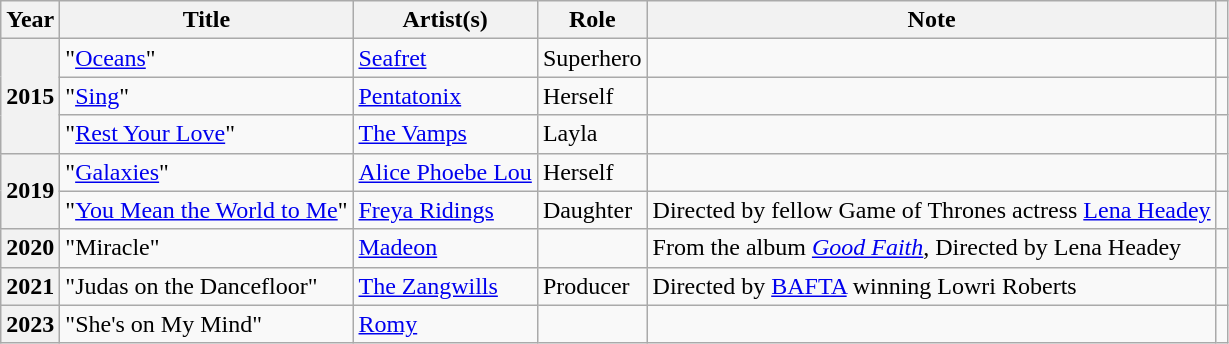<table class="wikitable plainrowheaders sortable">
<tr>
<th scope="col">Year</th>
<th scope="col">Title</th>
<th scope="col">Artist(s)</th>
<th scope="col">Role</th>
<th scope="col">Note</th>
<th scope="col" class="unsortable"></th>
</tr>
<tr>
<th scope="row" rowspan=3>2015</th>
<td>"<a href='#'>Oceans</a>"</td>
<td><a href='#'>Seafret</a></td>
<td>Superhero</td>
<td></td>
<td style="text-align:center;"></td>
</tr>
<tr>
<td>"<a href='#'>Sing</a>"</td>
<td><a href='#'>Pentatonix</a></td>
<td>Herself</td>
<td></td>
<td style="text-align:center;"></td>
</tr>
<tr>
<td>"<a href='#'>Rest Your Love</a>"</td>
<td><a href='#'>The Vamps</a></td>
<td>Layla</td>
<td></td>
<td style="text-align:center;"></td>
</tr>
<tr>
<th scope="row" rowspan=2>2019</th>
<td>"<a href='#'>Galaxies</a>"</td>
<td><a href='#'>Alice Phoebe Lou</a></td>
<td>Herself</td>
<td></td>
<td style="text-align:center;"></td>
</tr>
<tr>
<td>"<a href='#'>You Mean the World to Me</a>"</td>
<td><a href='#'>Freya Ridings</a></td>
<td>Daughter</td>
<td>Directed by fellow Game of Thrones actress <a href='#'>Lena Headey</a></td>
<td style="text-align:center;"></td>
</tr>
<tr>
<th scope="row">2020</th>
<td>"Miracle"</td>
<td><a href='#'>Madeon</a></td>
<td></td>
<td>From the album <em><a href='#'>Good Faith</a></em>, Directed by Lena Headey</td>
<td style="text-align:center;"></td>
</tr>
<tr>
<th scope="row">2021</th>
<td>"Judas on the Dancefloor"</td>
<td><a href='#'>The Zangwills</a></td>
<td>Producer</td>
<td>Directed by <a href='#'>BAFTA</a> winning Lowri Roberts</td>
<td style="text-align:center;"></td>
</tr>
<tr>
<th scope="row">2023</th>
<td>"She's on My Mind"</td>
<td><a href='#'>Romy</a></td>
<td></td>
<td></td>
<td style="text-align:center;"></td>
</tr>
</table>
